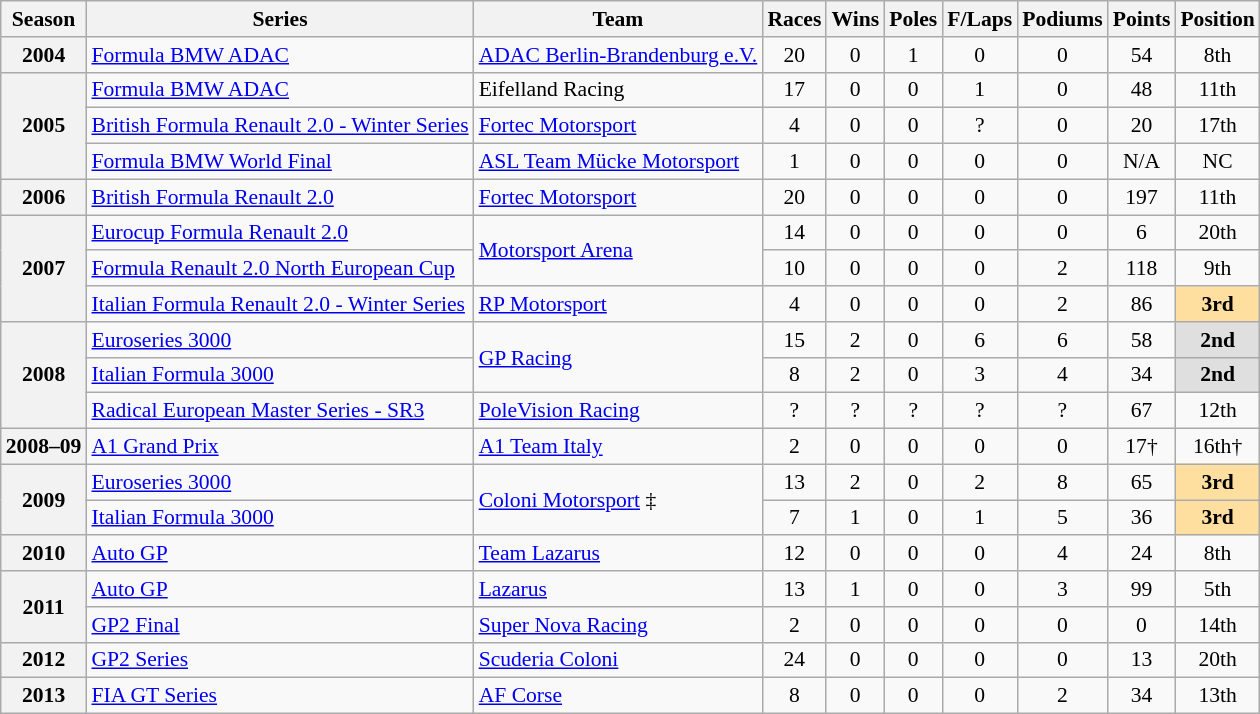<table class="wikitable" style="font-size: 90%; text-align:center">
<tr>
<th>Season</th>
<th>Series</th>
<th>Team</th>
<th>Races</th>
<th>Wins</th>
<th>Poles</th>
<th>F/Laps</th>
<th>Podiums</th>
<th>Points</th>
<th>Position</th>
</tr>
<tr>
<th>2004</th>
<td align=left><a href='#'>Formula BMW ADAC</a></td>
<td align=left><a href='#'>ADAC Berlin-Brandenburg e.V.</a></td>
<td>20</td>
<td>0</td>
<td>1</td>
<td>0</td>
<td>0</td>
<td>54</td>
<td>8th</td>
</tr>
<tr>
<th rowspan=3>2005</th>
<td align=left><a href='#'>Formula BMW ADAC</a></td>
<td align=left>Eifelland Racing</td>
<td>17</td>
<td>0</td>
<td>0</td>
<td>1</td>
<td>0</td>
<td>48</td>
<td>11th</td>
</tr>
<tr>
<td align=left><a href='#'>British Formula Renault 2.0 - Winter Series</a></td>
<td align=left><a href='#'>Fortec Motorsport</a></td>
<td>4</td>
<td>0</td>
<td>0</td>
<td>?</td>
<td>0</td>
<td>20</td>
<td>17th</td>
</tr>
<tr>
<td align=left><a href='#'>Formula BMW World Final</a></td>
<td align=left><a href='#'>ASL Team Mücke Motorsport</a></td>
<td>1</td>
<td>0</td>
<td>0</td>
<td>0</td>
<td>0</td>
<td>N/A</td>
<td>NC</td>
</tr>
<tr>
<th>2006</th>
<td align=left><a href='#'>British Formula Renault 2.0</a></td>
<td align=left><a href='#'>Fortec Motorsport</a></td>
<td>20</td>
<td>0</td>
<td>0</td>
<td>0</td>
<td>0</td>
<td>197</td>
<td>11th</td>
</tr>
<tr>
<th rowspan=3>2007</th>
<td align=left><a href='#'>Eurocup Formula Renault 2.0</a></td>
<td align=left rowspan=2><a href='#'>Motorsport Arena</a></td>
<td>14</td>
<td>0</td>
<td>0</td>
<td>0</td>
<td>0</td>
<td>6</td>
<td>20th</td>
</tr>
<tr>
<td align=left><a href='#'>Formula Renault 2.0 North European Cup</a></td>
<td>10</td>
<td>0</td>
<td>0</td>
<td>0</td>
<td>2</td>
<td>118</td>
<td>9th</td>
</tr>
<tr>
<td align=left><a href='#'>Italian Formula Renault 2.0 - Winter Series</a></td>
<td align=left><a href='#'>RP Motorsport</a></td>
<td>4</td>
<td>0</td>
<td>0</td>
<td>0</td>
<td>2</td>
<td>86</td>
<td style="background:#FFDF9F;"><strong>3rd</strong></td>
</tr>
<tr>
<th rowspan=3>2008</th>
<td align=left><a href='#'>Euroseries 3000</a></td>
<td align=left rowspan=2><a href='#'>GP Racing</a></td>
<td>15</td>
<td>2</td>
<td>0</td>
<td>6</td>
<td>6</td>
<td>58</td>
<td style="background:#DFDFDF;"><strong>2nd</strong></td>
</tr>
<tr>
<td align=left><a href='#'>Italian Formula 3000</a></td>
<td>8</td>
<td>2</td>
<td>0</td>
<td>3</td>
<td>4</td>
<td>34</td>
<td style="background:#DFDFDF;"><strong>2nd</strong></td>
</tr>
<tr>
<td align=left><a href='#'>Radical European Master Series - SR3</a></td>
<td align=left><a href='#'>PoleVision Racing</a></td>
<td>?</td>
<td>?</td>
<td>?</td>
<td>?</td>
<td>?</td>
<td>67</td>
<td>12th</td>
</tr>
<tr>
<th>2008–09</th>
<td align=left><a href='#'>A1 Grand Prix</a></td>
<td align=left><a href='#'>A1 Team Italy</a></td>
<td>2</td>
<td>0</td>
<td>0</td>
<td>0</td>
<td>0</td>
<td>17†</td>
<td>16th†</td>
</tr>
<tr>
<th rowspan=2>2009</th>
<td align=left><a href='#'>Euroseries 3000</a></td>
<td align=left rowspan=2><a href='#'>Coloni Motorsport</a> ‡</td>
<td>13</td>
<td>2</td>
<td>0</td>
<td>2</td>
<td>8</td>
<td>65</td>
<td style="background:#FFDF9F;"><strong>3rd</strong></td>
</tr>
<tr>
<td align=left><a href='#'>Italian Formula 3000</a></td>
<td>7</td>
<td>1</td>
<td>0</td>
<td>1</td>
<td>5</td>
<td>36</td>
<td style="background:#FFDF9F;"><strong>3rd</strong></td>
</tr>
<tr>
<th>2010</th>
<td align=left><a href='#'>Auto GP</a></td>
<td align=left><a href='#'>Team Lazarus</a></td>
<td>12</td>
<td>0</td>
<td>0</td>
<td>0</td>
<td>4</td>
<td>24</td>
<td>8th</td>
</tr>
<tr>
<th rowspan=2>2011</th>
<td align=left><a href='#'>Auto GP</a></td>
<td align=left><a href='#'>Lazarus</a></td>
<td>13</td>
<td>1</td>
<td>0</td>
<td>0</td>
<td>3</td>
<td>99</td>
<td>5th</td>
</tr>
<tr>
<td align=left><a href='#'>GP2 Final</a></td>
<td align=left><a href='#'>Super Nova Racing</a></td>
<td>2</td>
<td>0</td>
<td>0</td>
<td>0</td>
<td>0</td>
<td>0</td>
<td>14th</td>
</tr>
<tr>
<th>2012</th>
<td align=left><a href='#'>GP2 Series</a></td>
<td align=left><a href='#'>Scuderia Coloni</a></td>
<td>24</td>
<td>0</td>
<td>0</td>
<td>0</td>
<td>0</td>
<td>13</td>
<td>20th</td>
</tr>
<tr>
<th>2013</th>
<td align=left><a href='#'>FIA GT Series</a></td>
<td align=left><a href='#'>AF Corse</a></td>
<td>8</td>
<td>0</td>
<td>0</td>
<td>0</td>
<td>2</td>
<td>34</td>
<td>13th</td>
</tr>
</table>
